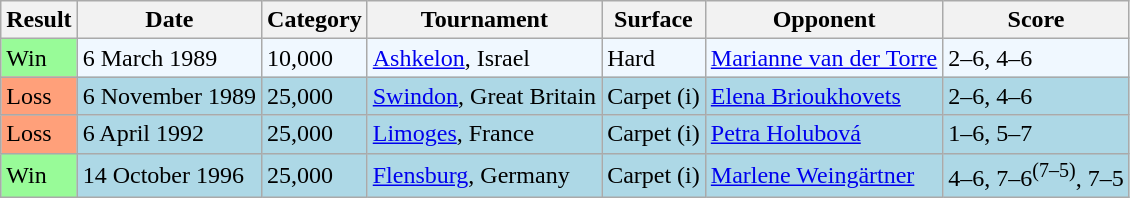<table class="sortable wikitable">
<tr>
<th>Result</th>
<th>Date</th>
<th>Category</th>
<th>Tournament</th>
<th>Surface</th>
<th>Opponent</th>
<th class=unsortable>Score</th>
</tr>
<tr bgcolor=F0F8FF>
<td style="background:#98fb98;">Win</td>
<td>6 March 1989</td>
<td>10,000</td>
<td><a href='#'>Ashkelon</a>, Israel</td>
<td>Hard</td>
<td> <a href='#'>Marianne van der Torre</a></td>
<td>2–6, 4–6</td>
</tr>
<tr bgcolor=lightblue>
<td style="background:#ffa07a;">Loss</td>
<td>6 November 1989</td>
<td>25,000</td>
<td><a href='#'>Swindon</a>, Great Britain</td>
<td>Carpet (i)</td>
<td> <a href='#'>Elena Brioukhovets</a></td>
<td>2–6, 4–6</td>
</tr>
<tr bgcolor=lightblue>
<td style="background:#ffa07a;">Loss</td>
<td>6 April 1992</td>
<td>25,000</td>
<td><a href='#'>Limoges</a>, France</td>
<td>Carpet (i)</td>
<td> <a href='#'>Petra Holubová</a></td>
<td>1–6, 5–7</td>
</tr>
<tr bgcolor=lightblue>
<td style="background:#98fb98;">Win</td>
<td>14 October 1996</td>
<td>25,000</td>
<td><a href='#'>Flensburg</a>, Germany</td>
<td>Carpet (i)</td>
<td> <a href='#'>Marlene Weingärtner</a></td>
<td>4–6, 7–6<sup>(7–5)</sup>, 7–5</td>
</tr>
</table>
